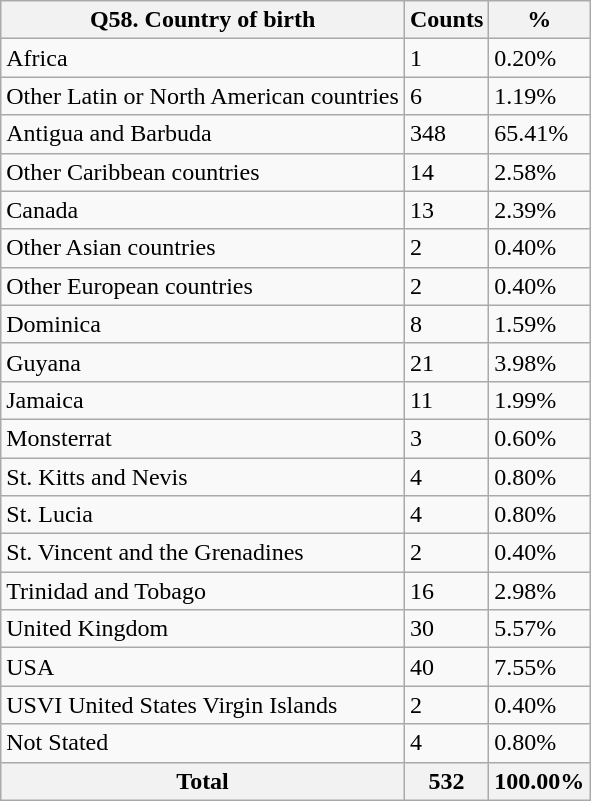<table class="wikitable sortable">
<tr>
<th>Q58. Country of birth</th>
<th>Counts</th>
<th>%</th>
</tr>
<tr>
<td>Africa</td>
<td>1</td>
<td>0.20%</td>
</tr>
<tr>
<td>Other Latin or North American countries</td>
<td>6</td>
<td>1.19%</td>
</tr>
<tr>
<td>Antigua and Barbuda</td>
<td>348</td>
<td>65.41%</td>
</tr>
<tr>
<td>Other Caribbean countries</td>
<td>14</td>
<td>2.58%</td>
</tr>
<tr>
<td>Canada</td>
<td>13</td>
<td>2.39%</td>
</tr>
<tr>
<td>Other Asian countries</td>
<td>2</td>
<td>0.40%</td>
</tr>
<tr>
<td>Other European countries</td>
<td>2</td>
<td>0.40%</td>
</tr>
<tr>
<td>Dominica</td>
<td>8</td>
<td>1.59%</td>
</tr>
<tr>
<td>Guyana</td>
<td>21</td>
<td>3.98%</td>
</tr>
<tr>
<td>Jamaica</td>
<td>11</td>
<td>1.99%</td>
</tr>
<tr>
<td>Monsterrat</td>
<td>3</td>
<td>0.60%</td>
</tr>
<tr>
<td>St. Kitts and Nevis</td>
<td>4</td>
<td>0.80%</td>
</tr>
<tr>
<td>St. Lucia</td>
<td>4</td>
<td>0.80%</td>
</tr>
<tr>
<td>St. Vincent and the Grenadines</td>
<td>2</td>
<td>0.40%</td>
</tr>
<tr>
<td>Trinidad and Tobago</td>
<td>16</td>
<td>2.98%</td>
</tr>
<tr>
<td>United Kingdom</td>
<td>30</td>
<td>5.57%</td>
</tr>
<tr>
<td>USA</td>
<td>40</td>
<td>7.55%</td>
</tr>
<tr>
<td>USVI United States Virgin Islands</td>
<td>2</td>
<td>0.40%</td>
</tr>
<tr>
<td>Not Stated</td>
<td>4</td>
<td>0.80%</td>
</tr>
<tr>
<th>Total</th>
<th>532</th>
<th>100.00%</th>
</tr>
</table>
